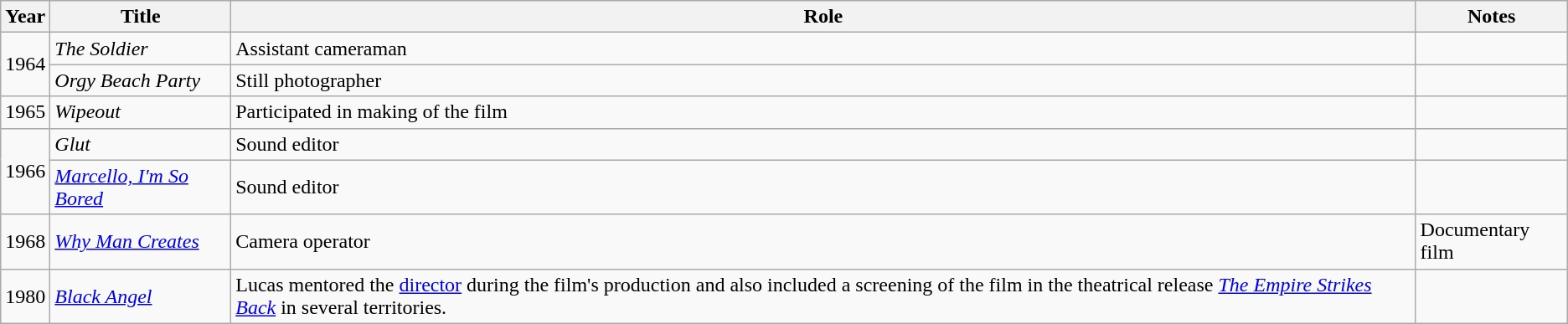<table class="wikitable sortable">
<tr>
<th>Year</th>
<th>Title</th>
<th>Role</th>
<th>Notes</th>
</tr>
<tr>
<td rowspan="2">1964</td>
<td><em>The Soldier</em></td>
<td>Assistant cameraman</td>
<td></td>
</tr>
<tr>
<td><em>Orgy Beach Party</em></td>
<td>Still photographer</td>
<td></td>
</tr>
<tr>
<td>1965</td>
<td><em>Wipeout</em></td>
<td>Participated in making of the film</td>
<td></td>
</tr>
<tr>
<td rowspan="2">1966</td>
<td><em>Glut</em></td>
<td>Sound editor</td>
<td></td>
</tr>
<tr>
<td><em><a href='#'>Marcello, I'm So Bored</a></em></td>
<td>Sound editor</td>
<td></td>
</tr>
<tr>
<td>1968</td>
<td><em><a href='#'>Why Man Creates</a></em></td>
<td>Camera operator</td>
<td>Documentary film</td>
</tr>
<tr>
<td>1980</td>
<td><em><a href='#'>Black Angel</a></em></td>
<td>Lucas mentored the <a href='#'>director</a> during the film's production and also included a screening of the film in the theatrical release <em><a href='#'>The Empire Strikes Back</a></em> in several territories.</td>
<td></td>
</tr>
</table>
